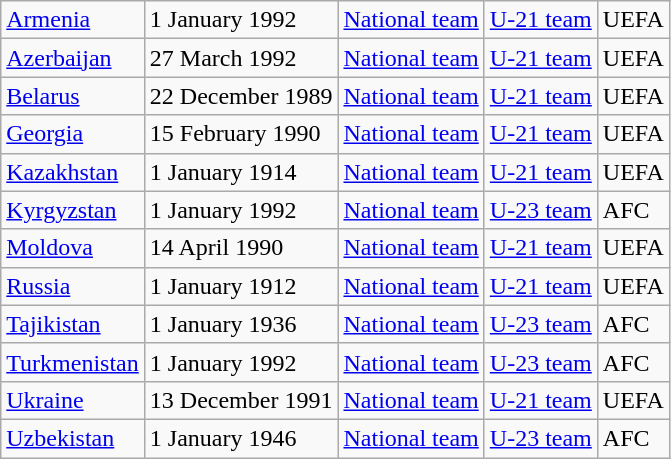<table class="wikitable">
<tr>
<td> <a href='#'>Armenia</a></td>
<td>1 January 1992</td>
<td><a href='#'>National team</a></td>
<td><a href='#'>U-21 team</a></td>
<td>UEFA</td>
</tr>
<tr>
<td> <a href='#'>Azerbaijan</a></td>
<td>27 March 1992</td>
<td><a href='#'>National team</a></td>
<td><a href='#'>U-21 team</a></td>
<td>UEFA</td>
</tr>
<tr>
<td> <a href='#'>Belarus</a></td>
<td>22 December 1989</td>
<td><a href='#'>National team</a></td>
<td><a href='#'>U-21 team</a></td>
<td>UEFA</td>
</tr>
<tr>
<td> <a href='#'>Georgia</a></td>
<td>15 February 1990</td>
<td><a href='#'>National team</a></td>
<td><a href='#'>U-21 team</a></td>
<td>UEFA</td>
</tr>
<tr>
<td> <a href='#'>Kazakhstan</a></td>
<td>1 January 1914</td>
<td><a href='#'>National team</a></td>
<td><a href='#'>U-21 team</a></td>
<td>UEFA</td>
</tr>
<tr>
<td> <a href='#'>Kyrgyzstan</a></td>
<td>1 January 1992</td>
<td><a href='#'>National team</a></td>
<td><a href='#'>U-23 team</a></td>
<td>AFC</td>
</tr>
<tr>
<td> <a href='#'>Moldova</a></td>
<td>14 April 1990</td>
<td><a href='#'>National team</a></td>
<td><a href='#'>U-21 team</a></td>
<td>UEFA</td>
</tr>
<tr>
<td> <a href='#'>Russia</a></td>
<td>1 January 1912</td>
<td><a href='#'>National team</a></td>
<td><a href='#'>U-21 team</a></td>
<td>UEFA</td>
</tr>
<tr>
<td> <a href='#'>Tajikistan</a></td>
<td>1 January 1936</td>
<td><a href='#'>National team</a></td>
<td><a href='#'>U-23 team</a></td>
<td>AFC</td>
</tr>
<tr>
<td> <a href='#'>Turkmenistan</a></td>
<td>1 January 1992</td>
<td><a href='#'>National team</a></td>
<td><a href='#'>U-23 team</a></td>
<td>AFC</td>
</tr>
<tr>
<td> <a href='#'>Ukraine</a></td>
<td>13 December 1991</td>
<td><a href='#'>National team</a></td>
<td><a href='#'>U-21 team</a></td>
<td>UEFA</td>
</tr>
<tr>
<td> <a href='#'>Uzbekistan</a></td>
<td>1 January 1946</td>
<td><a href='#'>National team</a></td>
<td><a href='#'>U-23 team</a></td>
<td>AFC</td>
</tr>
</table>
